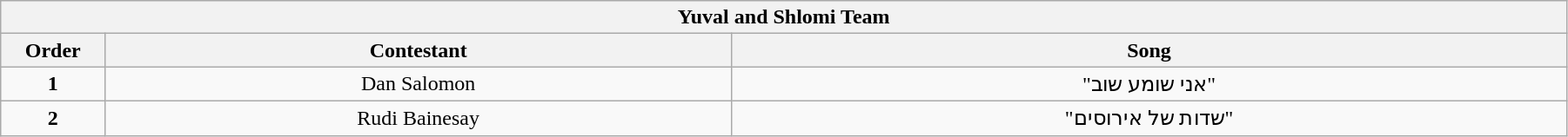<table class="wikitable" style="text-align: center; width:95%;">
<tr>
<th colspan=3>Yuval and Shlomi Team</th>
</tr>
<tr>
<th width="5%">Order</th>
<th width="30%">Contestant</th>
<th width="40%">Song</th>
</tr>
<tr>
<td align="center"><strong>1</strong></td>
<td>Dan Salomon</td>
<td>"אני שומע שוב"</td>
</tr>
<tr>
<td align="center"><strong>2</strong></td>
<td>Rudi Bainesay</td>
<td>"שדות של אירוסים"</td>
</tr>
</table>
